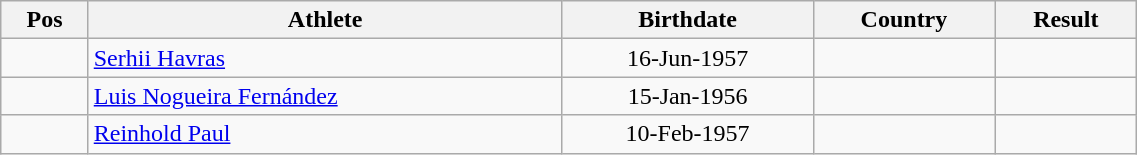<table class="wikitable"  style="text-align:center; width:60%;">
<tr>
<th>Pos</th>
<th>Athlete</th>
<th>Birthdate</th>
<th>Country</th>
<th>Result</th>
</tr>
<tr>
<td align=center></td>
<td align=left><a href='#'>Serhii Havras</a></td>
<td>16-Jun-1957</td>
<td align=left></td>
<td></td>
</tr>
<tr>
<td align=center></td>
<td align=left><a href='#'>Luis Nogueira Fernández</a></td>
<td>15-Jan-1956</td>
<td align=left></td>
<td></td>
</tr>
<tr>
<td align=center></td>
<td align=left><a href='#'>Reinhold Paul</a></td>
<td>10-Feb-1957</td>
<td align=left></td>
<td></td>
</tr>
</table>
